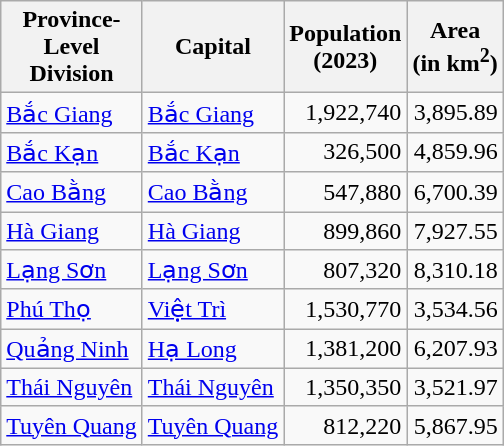<table class="wikitable sortable">
<tr>
<th>Province-<br>Level<br>Division</th>
<th>Capital</th>
<th>Population<br>(2023)</th>
<th>Area<br>(in km<sup>2</sup>)</th>
</tr>
<tr>
<td><a href='#'>Bắc Giang</a></td>
<td><a href='#'>Bắc Giang</a></td>
<td align="right">1,922,740</td>
<td align="right">3,895.89</td>
</tr>
<tr -->
<td><a href='#'>Bắc Kạn</a></td>
<td><a href='#'>Bắc Kạn</a></td>
<td align="right">326,500</td>
<td align="right">4,859.96</td>
</tr>
<tr -->
<td><a href='#'>Cao Bằng</a></td>
<td><a href='#'>Cao Bằng</a></td>
<td align="right">547,880</td>
<td align="right">6,700.39</td>
</tr>
<tr -->
<td><a href='#'>Hà Giang</a></td>
<td><a href='#'>Hà Giang</a></td>
<td align="right">899,860</td>
<td align="right">7,927.55</td>
</tr>
<tr -->
<td><a href='#'>Lạng Sơn</a></td>
<td><a href='#'>Lạng Sơn</a></td>
<td align="right">807,320</td>
<td align="right">8,310.18</td>
</tr>
<tr -->
<td><a href='#'>Phú Thọ</a></td>
<td><a href='#'>Việt Trì</a></td>
<td align="right">1,530,770</td>
<td align="right">3,534.56</td>
</tr>
<tr -->
<td><a href='#'>Quảng Ninh</a></td>
<td><a href='#'>Hạ Long</a></td>
<td align="right">1,381,200</td>
<td align="right">6,207.93</td>
</tr>
<tr -->
<td><a href='#'>Thái Nguyên</a></td>
<td><a href='#'>Thái Nguyên</a></td>
<td align="right">1,350,350</td>
<td align="right">3,521.97</td>
</tr>
<tr -->
<td><a href='#'>Tuyên Quang</a></td>
<td><a href='#'>Tuyên Quang</a></td>
<td align="right">812,220</td>
<td align="right">5,867.95</td>
</tr>
</table>
